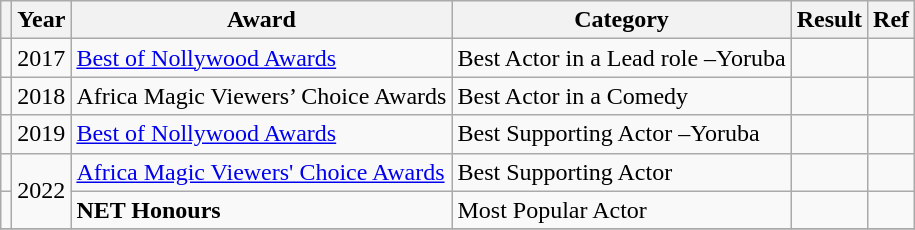<table class="wikitable">
<tr>
<th></th>
<th>Year</th>
<th>Award</th>
<th>Category</th>
<th>Result</th>
<th>Ref</th>
</tr>
<tr>
<td></td>
<td>2017</td>
<td><a href='#'>Best of Nollywood Awards</a></td>
<td>Best Actor in a Lead role –Yoruba</td>
<td></td>
<td></td>
</tr>
<tr>
<td></td>
<td>2018</td>
<td>Africa Magic Viewers’ Choice Awards</td>
<td>Best Actor in a Comedy</td>
<td></td>
<td></td>
</tr>
<tr>
<td></td>
<td>2019</td>
<td><a href='#'>Best of Nollywood Awards</a></td>
<td>Best Supporting Actor –Yoruba</td>
<td></td>
<td></td>
</tr>
<tr>
<td></td>
<td Rowspan = 2>2022</td>
<td><a href='#'>Africa Magic Viewers' Choice Awards</a></td>
<td>Best Supporting Actor</td>
<td></td>
<td></td>
</tr>
<tr>
<td></td>
<td><strong>NET Honours</strong></td>
<td>Most Popular Actor</td>
<td></td>
<td></td>
</tr>
<tr>
</tr>
</table>
